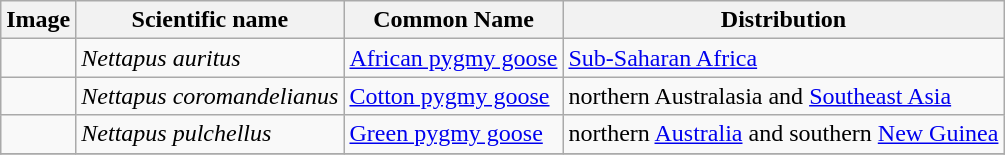<table class="wikitable">
<tr>
<th>Image</th>
<th>Scientific name</th>
<th>Common Name</th>
<th>Distribution</th>
</tr>
<tr>
<td></td>
<td><em>Nettapus auritus</em></td>
<td><a href='#'>African pygmy goose</a></td>
<td><a href='#'>Sub-Saharan Africa</a></td>
</tr>
<tr>
<td></td>
<td><em>Nettapus coromandelianus</em></td>
<td><a href='#'>Cotton pygmy goose</a></td>
<td>northern Australasia and <a href='#'>Southeast Asia</a></td>
</tr>
<tr>
<td></td>
<td><em>Nettapus pulchellus</em></td>
<td><a href='#'>Green pygmy goose</a></td>
<td>northern <a href='#'>Australia</a> and southern <a href='#'>New Guinea</a></td>
</tr>
<tr>
</tr>
</table>
